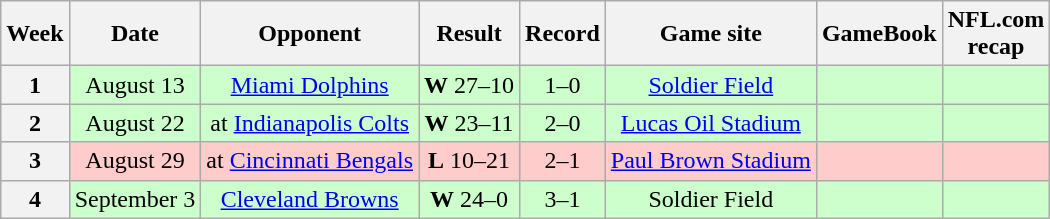<table class="wikitable" style="text-align:center">
<tr>
<th>Week</th>
<th>Date</th>
<th>Opponent</th>
<th>Result</th>
<th>Record</th>
<th>Game site</th>
<th>GameBook</th>
<th>NFL.com<br>recap</th>
</tr>
<tr style="background:#cfc">
<th>1</th>
<td>August 13</td>
<td><a href='#'>Miami Dolphins</a></td>
<td><strong>W</strong> 27–10</td>
<td>1–0</td>
<td><a href='#'>Soldier Field</a></td>
<td> </td>
<td></td>
</tr>
<tr style="background:#cfc">
<th>2</th>
<td>August 22</td>
<td>at <a href='#'>Indianapolis Colts</a></td>
<td><strong>W</strong> 23–11</td>
<td>2–0</td>
<td><a href='#'>Lucas Oil Stadium</a></td>
<td> </td>
<td></td>
</tr>
<tr style="background:#fcc">
<th>3</th>
<td>August 29</td>
<td>at <a href='#'>Cincinnati Bengals</a></td>
<td><strong>L</strong> 10–21</td>
<td>2–1</td>
<td><a href='#'>Paul Brown Stadium</a></td>
<td> </td>
<td></td>
</tr>
<tr style="background:#cfc">
<th>4</th>
<td>September 3</td>
<td><a href='#'>Cleveland Browns</a></td>
<td><strong>W</strong> 24–0</td>
<td>3–1</td>
<td>Soldier Field</td>
<td> </td>
<td></td>
</tr>
</table>
